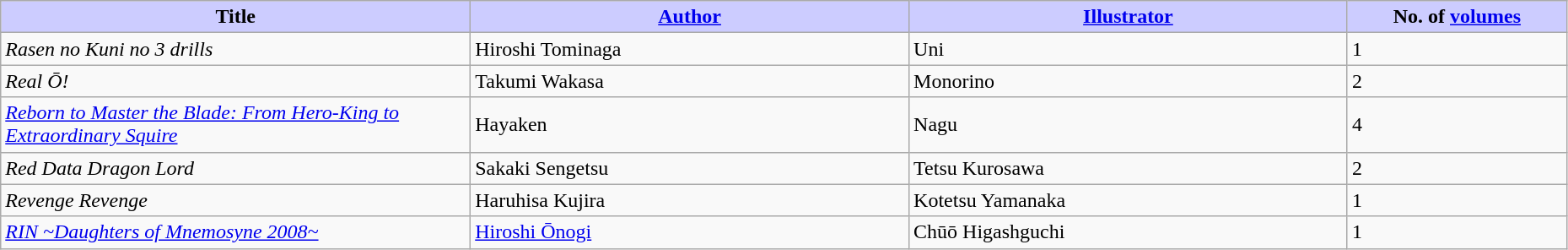<table class="wikitable" style="width: 98%;">
<tr>
<th width=30% style="background:#ccf;">Title</th>
<th width=28% style="background:#ccf;"><a href='#'>Author</a></th>
<th width=28% style="background:#ccf;"><a href='#'>Illustrator</a></th>
<th width=14% style="background:#ccf;">No. of <a href='#'>volumes</a></th>
</tr>
<tr>
<td><em>Rasen no Kuni no 3 drills</em></td>
<td>Hiroshi Tominaga</td>
<td>Uni</td>
<td>1</td>
</tr>
<tr>
<td><em>Real Ō!</em></td>
<td>Takumi Wakasa</td>
<td>Monorino</td>
<td>2</td>
</tr>
<tr>
<td><em><a href='#'>Reborn to Master the Blade: From Hero-King to Extraordinary Squire</a></em></td>
<td>Hayaken</td>
<td>Nagu</td>
<td>4</td>
</tr>
<tr>
<td><em>Red Data Dragon Lord</em></td>
<td>Sakaki Sengetsu</td>
<td>Tetsu Kurosawa</td>
<td>2</td>
</tr>
<tr>
<td><em>Revenge Revenge</em></td>
<td>Haruhisa Kujira</td>
<td>Kotetsu Yamanaka</td>
<td>1</td>
</tr>
<tr>
<td><em><a href='#'>RIN ~Daughters of Mnemosyne 2008~</a></em></td>
<td><a href='#'>Hiroshi Ōnogi</a></td>
<td>Chūō Higashguchi</td>
<td>1</td>
</tr>
</table>
